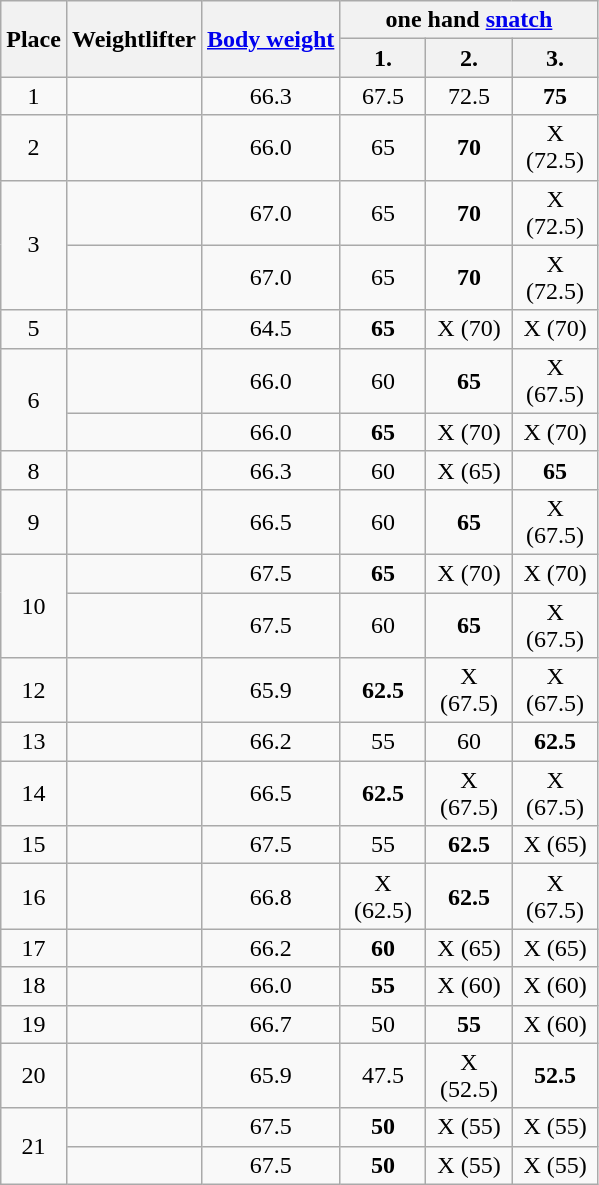<table class=wikitable style="text-align:center">
<tr>
<th rowspan=2>Place</th>
<th rowspan=2>Weightlifter</th>
<th rowspan=2><a href='#'>Body weight</a></th>
<th colspan=3>one hand <a href='#'>snatch</a></th>
</tr>
<tr>
<th align=center width=50>1.</th>
<th align=center width=50>2.</th>
<th align=center width=50>3.</th>
</tr>
<tr>
<td>1</td>
<td align=left></td>
<td>66.3</td>
<td>67.5</td>
<td>72.5</td>
<td><strong>75</strong></td>
</tr>
<tr>
<td>2</td>
<td align=left></td>
<td>66.0</td>
<td>65</td>
<td><strong>70</strong></td>
<td>X (72.5)</td>
</tr>
<tr>
<td rowspan=2>3</td>
<td align=left></td>
<td>67.0</td>
<td>65</td>
<td><strong>70</strong></td>
<td>X (72.5)</td>
</tr>
<tr>
<td align=left></td>
<td>67.0</td>
<td>65</td>
<td><strong>70</strong></td>
<td>X (72.5)</td>
</tr>
<tr>
<td>5</td>
<td align=left></td>
<td>64.5</td>
<td><strong>65</strong></td>
<td>X (70)</td>
<td>X (70)</td>
</tr>
<tr>
<td rowspan=2>6</td>
<td align=left></td>
<td>66.0</td>
<td>60</td>
<td><strong>65</strong></td>
<td>X (67.5)</td>
</tr>
<tr>
<td align=left></td>
<td>66.0</td>
<td><strong>65</strong></td>
<td>X (70)</td>
<td>X (70)</td>
</tr>
<tr>
<td>8</td>
<td align=left></td>
<td>66.3</td>
<td>60</td>
<td>X (65)</td>
<td><strong>65</strong></td>
</tr>
<tr>
<td>9</td>
<td align=left></td>
<td>66.5</td>
<td>60</td>
<td><strong>65</strong></td>
<td>X (67.5)</td>
</tr>
<tr>
<td rowspan=2>10</td>
<td align=left></td>
<td>67.5</td>
<td><strong>65</strong></td>
<td>X (70)</td>
<td>X (70)</td>
</tr>
<tr>
<td align=left></td>
<td>67.5</td>
<td>60</td>
<td><strong>65</strong></td>
<td>X (67.5)</td>
</tr>
<tr>
<td>12</td>
<td align=left></td>
<td>65.9</td>
<td><strong>62.5</strong></td>
<td>X (67.5)</td>
<td>X (67.5)</td>
</tr>
<tr>
<td>13</td>
<td align=left></td>
<td>66.2</td>
<td>55</td>
<td>60</td>
<td><strong>62.5</strong></td>
</tr>
<tr>
<td>14</td>
<td align=left></td>
<td>66.5</td>
<td><strong>62.5</strong></td>
<td>X (67.5)</td>
<td>X (67.5)</td>
</tr>
<tr>
<td>15</td>
<td align=left></td>
<td>67.5</td>
<td>55</td>
<td><strong>62.5</strong></td>
<td>X (65)</td>
</tr>
<tr>
<td>16</td>
<td align=left></td>
<td>66.8</td>
<td>X (62.5)</td>
<td><strong>62.5</strong></td>
<td>X (67.5)</td>
</tr>
<tr>
<td>17</td>
<td align=left></td>
<td>66.2</td>
<td><strong>60</strong></td>
<td>X (65)</td>
<td>X (65)</td>
</tr>
<tr>
<td>18</td>
<td align=left></td>
<td>66.0</td>
<td><strong>55</strong></td>
<td>X (60)</td>
<td>X (60)</td>
</tr>
<tr>
<td>19</td>
<td align=left></td>
<td>66.7</td>
<td>50</td>
<td><strong>55</strong></td>
<td>X (60)</td>
</tr>
<tr>
<td>20</td>
<td align=left></td>
<td>65.9</td>
<td>47.5</td>
<td>X (52.5)</td>
<td><strong>52.5</strong></td>
</tr>
<tr>
<td rowspan=2>21</td>
<td align=left></td>
<td>67.5</td>
<td><strong>50</strong></td>
<td>X (55)</td>
<td>X (55)</td>
</tr>
<tr>
<td align=left></td>
<td>67.5</td>
<td><strong>50</strong></td>
<td>X (55)</td>
<td>X (55)</td>
</tr>
</table>
